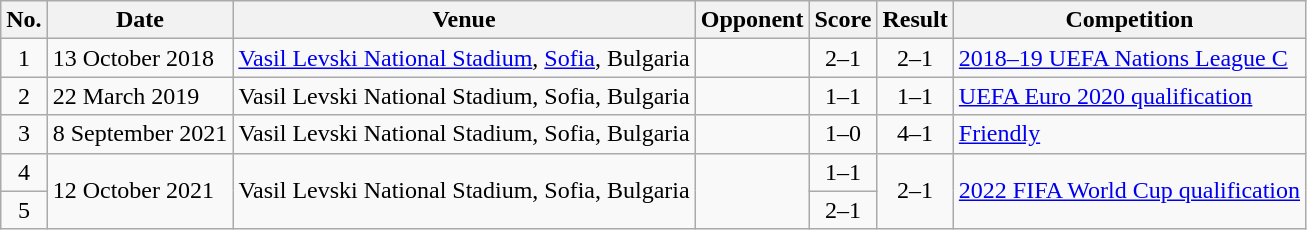<table class="wikitable sortable">
<tr>
<th scope="col">No.</th>
<th scope="col">Date</th>
<th scope="col">Venue</th>
<th scope="col">Opponent</th>
<th scope="col">Score</th>
<th scope="col">Result</th>
<th scope="col">Competition</th>
</tr>
<tr>
<td style="text-align:center">1</td>
<td>13 October 2018</td>
<td><a href='#'>Vasil Levski National Stadium</a>, <a href='#'>Sofia</a>, Bulgaria</td>
<td></td>
<td style="text-align:center">2–1</td>
<td style="text-align:center">2–1</td>
<td><a href='#'>2018–19 UEFA Nations League C</a></td>
</tr>
<tr>
<td style="text-align:center">2</td>
<td>22 March 2019</td>
<td>Vasil Levski National Stadium, Sofia, Bulgaria</td>
<td></td>
<td style="text-align:center">1–1</td>
<td style="text-align:center">1–1</td>
<td><a href='#'>UEFA Euro 2020 qualification</a></td>
</tr>
<tr>
<td style="text-align:center">3</td>
<td>8 September 2021</td>
<td>Vasil Levski National Stadium, Sofia, Bulgaria</td>
<td></td>
<td style="text-align:center">1–0</td>
<td style="text-align:center">4–1</td>
<td><a href='#'>Friendly</a></td>
</tr>
<tr>
<td style="text-align:center">4</td>
<td rowspan="2">12 October 2021</td>
<td rowspan="2">Vasil Levski National Stadium, Sofia, Bulgaria</td>
<td rowspan="2"></td>
<td style="text-align:center">1–1</td>
<td rowspan="2" style="text-align:center">2–1</td>
<td rowspan="2"><a href='#'>2022 FIFA World Cup qualification</a></td>
</tr>
<tr>
<td style="text-align:center">5</td>
<td style="text-align:center">2–1</td>
</tr>
</table>
